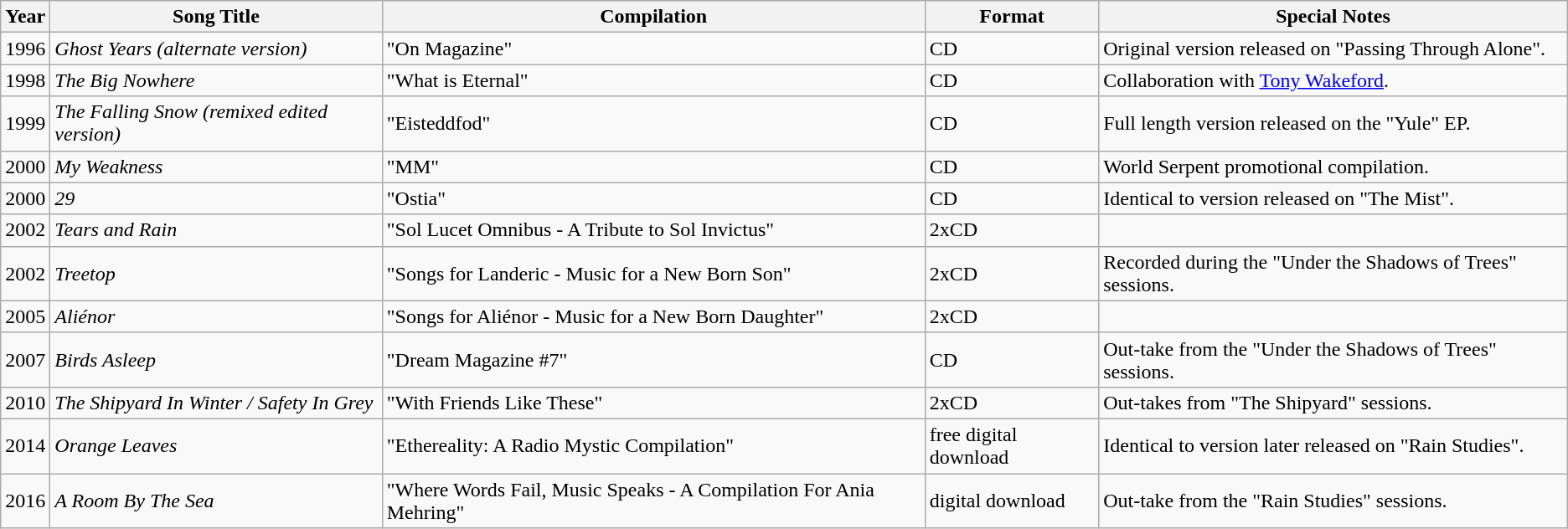<table class="wikitable">
<tr>
<th>Year</th>
<th>Song Title</th>
<th>Compilation</th>
<th>Format</th>
<th>Special Notes</th>
</tr>
<tr>
<td>1996</td>
<td><em>Ghost Years (alternate version)</em></td>
<td>"On Magazine"</td>
<td>CD</td>
<td>Original version released on "Passing Through Alone".</td>
</tr>
<tr>
<td>1998</td>
<td><em>The Big Nowhere</em></td>
<td>"What is Eternal"</td>
<td>CD</td>
<td>Collaboration with <a href='#'>Tony Wakeford</a>.</td>
</tr>
<tr>
<td>1999</td>
<td><em>The Falling Snow (remixed edited version)</em></td>
<td>"Eisteddfod"</td>
<td>CD</td>
<td>Full length version released on the "Yule" EP.</td>
</tr>
<tr>
<td>2000</td>
<td><em>My Weakness</em></td>
<td>"MM"</td>
<td>CD</td>
<td>World Serpent promotional compilation.</td>
</tr>
<tr>
<td>2000</td>
<td><em>29</em></td>
<td>"Ostia"</td>
<td>CD</td>
<td>Identical to version released on "The Mist".</td>
</tr>
<tr>
<td>2002</td>
<td><em>Tears and Rain</em></td>
<td>"Sol Lucet Omnibus - A Tribute to Sol Invictus"</td>
<td>2xCD</td>
<td></td>
</tr>
<tr>
<td>2002</td>
<td><em>Treetop</em></td>
<td>"Songs for Landeric - Music for a New Born Son"</td>
<td>2xCD</td>
<td>Recorded during the "Under the Shadows of Trees" sessions.</td>
</tr>
<tr>
<td>2005</td>
<td><em>Aliénor</em></td>
<td>"Songs for Aliénor - Music for a New Born Daughter"</td>
<td>2xCD</td>
<td></td>
</tr>
<tr>
<td>2007</td>
<td><em>Birds Asleep</em></td>
<td>"Dream Magazine #7"</td>
<td>CD</td>
<td>Out-take from the "Under the Shadows of Trees" sessions.</td>
</tr>
<tr>
<td>2010</td>
<td><em>The Shipyard In Winter / Safety In Grey</em></td>
<td>"With Friends Like These"</td>
<td>2xCD</td>
<td>Out-takes from "The Shipyard" sessions.</td>
</tr>
<tr>
<td>2014</td>
<td><em>Orange Leaves</em></td>
<td>"Ethereality: A Radio Mystic Compilation"</td>
<td>free digital download</td>
<td>Identical to version later released on "Rain Studies".</td>
</tr>
<tr>
<td>2016</td>
<td><em>A Room By The Sea</em></td>
<td>"Where Words Fail, Music Speaks - A Compilation For Ania Mehring"</td>
<td>digital download</td>
<td>Out-take from the "Rain Studies" sessions.</td>
</tr>
</table>
